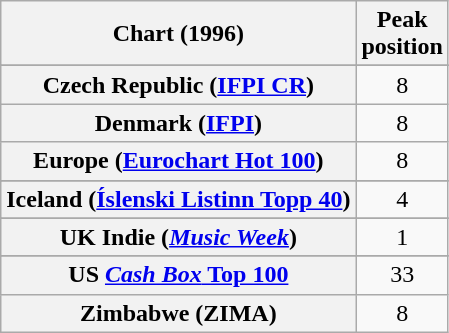<table class="wikitable sortable plainrowheaders" style="text-align:center">
<tr>
<th scope="col">Chart (1996)</th>
<th scope="col">Peak<br>position</th>
</tr>
<tr>
</tr>
<tr>
</tr>
<tr>
</tr>
<tr>
</tr>
<tr>
<th scope="row">Czech Republic (<a href='#'>IFPI CR</a>)</th>
<td>8</td>
</tr>
<tr>
<th scope="row">Denmark (<a href='#'>IFPI</a>)</th>
<td>8</td>
</tr>
<tr>
<th scope="row">Europe (<a href='#'>Eurochart Hot 100</a>)</th>
<td>8</td>
</tr>
<tr>
</tr>
<tr>
</tr>
<tr>
</tr>
<tr>
<th scope="row">Iceland (<a href='#'>Íslenski Listinn Topp 40</a>)</th>
<td>4</td>
</tr>
<tr>
</tr>
<tr>
</tr>
<tr>
</tr>
<tr>
</tr>
<tr>
</tr>
<tr>
</tr>
<tr>
</tr>
<tr>
</tr>
<tr>
</tr>
<tr>
<th scope="row">UK Indie (<em><a href='#'>Music Week</a></em>)</th>
<td align=center>1</td>
</tr>
<tr>
</tr>
<tr>
</tr>
<tr>
</tr>
<tr>
<th scope="row">US <a href='#'><em>Cash Box</em> Top 100</a></th>
<td>33</td>
</tr>
<tr>
<th scope="row">Zimbabwe (ZIMA)</th>
<td>8</td>
</tr>
</table>
